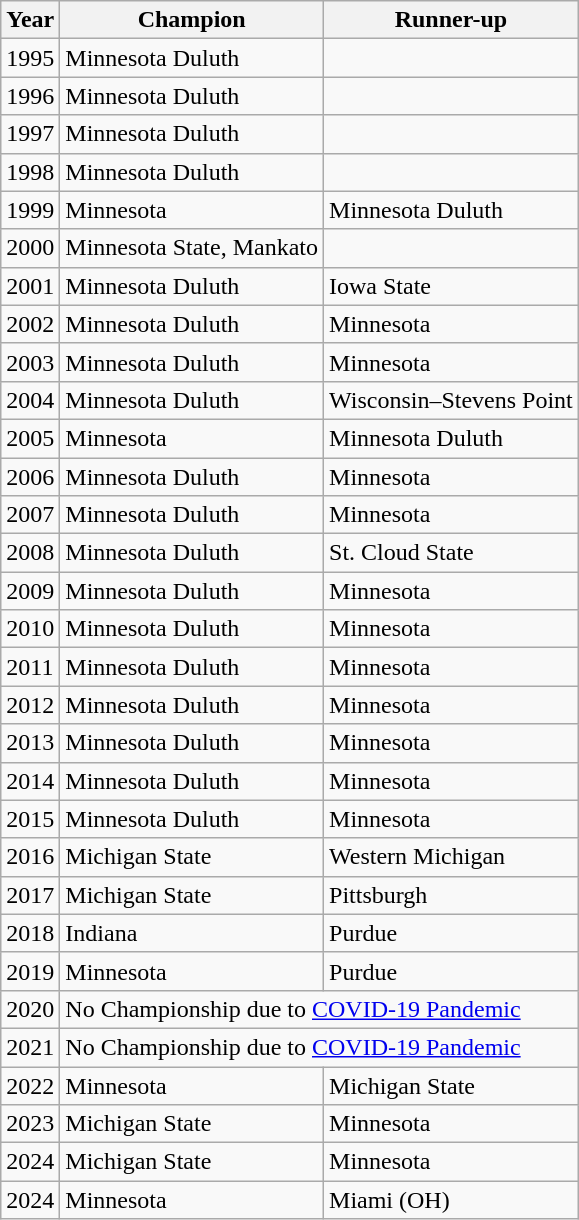<table class="wikitable">
<tr>
<th>Year</th>
<th>Champion</th>
<th>Runner-up</th>
</tr>
<tr>
<td>1995</td>
<td>Minnesota Duluth</td>
<td></td>
</tr>
<tr>
<td>1996</td>
<td>Minnesota Duluth</td>
<td></td>
</tr>
<tr>
<td>1997</td>
<td>Minnesota Duluth</td>
<td></td>
</tr>
<tr>
<td>1998</td>
<td>Minnesota Duluth</td>
<td></td>
</tr>
<tr>
<td>1999</td>
<td>Minnesota</td>
<td>Minnesota Duluth</td>
</tr>
<tr>
<td>2000</td>
<td>Minnesota State, Mankato</td>
<td></td>
</tr>
<tr>
<td>2001</td>
<td>Minnesota Duluth</td>
<td>Iowa State</td>
</tr>
<tr>
<td>2002</td>
<td>Minnesota Duluth</td>
<td>Minnesota</td>
</tr>
<tr>
<td>2003</td>
<td>Minnesota Duluth</td>
<td>Minnesota</td>
</tr>
<tr>
<td>2004</td>
<td>Minnesota Duluth</td>
<td>Wisconsin–Stevens Point</td>
</tr>
<tr>
<td>2005</td>
<td>Minnesota</td>
<td>Minnesota Duluth</td>
</tr>
<tr>
<td>2006</td>
<td>Minnesota Duluth</td>
<td>Minnesota</td>
</tr>
<tr>
<td>2007</td>
<td>Minnesota Duluth</td>
<td>Minnesota</td>
</tr>
<tr>
<td>2008</td>
<td>Minnesota Duluth</td>
<td>St. Cloud State</td>
</tr>
<tr>
<td>2009</td>
<td>Minnesota Duluth</td>
<td>Minnesota</td>
</tr>
<tr>
<td>2010</td>
<td>Minnesota Duluth</td>
<td>Minnesota</td>
</tr>
<tr>
<td>2011</td>
<td>Minnesota Duluth</td>
<td>Minnesota</td>
</tr>
<tr>
<td>2012</td>
<td>Minnesota Duluth</td>
<td>Minnesota</td>
</tr>
<tr>
<td>2013</td>
<td>Minnesota Duluth</td>
<td>Minnesota</td>
</tr>
<tr>
<td>2014</td>
<td>Minnesota Duluth</td>
<td>Minnesota</td>
</tr>
<tr>
<td>2015</td>
<td>Minnesota Duluth</td>
<td>Minnesota</td>
</tr>
<tr>
<td>2016</td>
<td>Michigan State</td>
<td>Western Michigan</td>
</tr>
<tr>
<td>2017</td>
<td>Michigan State</td>
<td>Pittsburgh</td>
</tr>
<tr>
<td>2018</td>
<td>Indiana</td>
<td>Purdue</td>
</tr>
<tr>
<td>2019</td>
<td>Minnesota</td>
<td>Purdue</td>
</tr>
<tr>
<td>2020</td>
<td colspan="2">No Championship due to <a href='#'>COVID-19 Pandemic</a></td>
</tr>
<tr>
<td>2021</td>
<td colspan="2">No Championship due to <a href='#'>COVID-19 Pandemic</a></td>
</tr>
<tr>
<td>2022</td>
<td>Minnesota</td>
<td>Michigan State</td>
</tr>
<tr>
<td>2023</td>
<td>Michigan State</td>
<td>Minnesota</td>
</tr>
<tr>
<td>2024</td>
<td>Michigan State</td>
<td>Minnesota</td>
</tr>
<tr>
<td>2024</td>
<td>Minnesota</td>
<td>Miami (OH)</td>
</tr>
</table>
